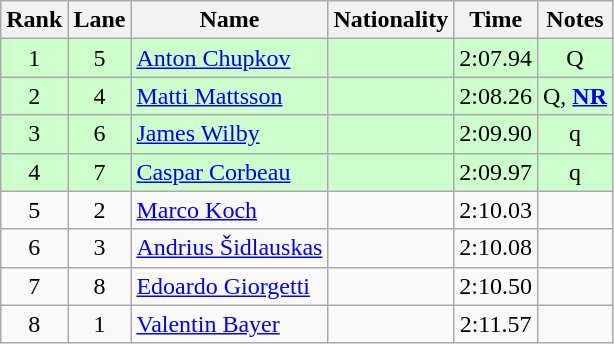<table class="wikitable sortable" style="text-align:center">
<tr>
<th>Rank</th>
<th>Lane</th>
<th>Name</th>
<th>Nationality</th>
<th>Time</th>
<th>Notes</th>
</tr>
<tr bgcolor=ccffcc>
<td>1</td>
<td>5</td>
<td align=left><a href='#'>Anton Chupkov</a></td>
<td align=left></td>
<td>2:07.94</td>
<td>Q</td>
</tr>
<tr bgcolor=ccffcc>
<td>2</td>
<td>4</td>
<td align=left><a href='#'>Matti Mattsson</a></td>
<td align=left></td>
<td>2:08.26</td>
<td>Q, <strong><a href='#'>NR</a></strong></td>
</tr>
<tr bgcolor=ccffcc>
<td>3</td>
<td>6</td>
<td align=left><a href='#'>James Wilby</a></td>
<td align=left></td>
<td>2:09.90</td>
<td>q</td>
</tr>
<tr bgcolor=ccffcc>
<td>4</td>
<td>7</td>
<td align=left><a href='#'>Caspar Corbeau</a></td>
<td align=left></td>
<td>2:09.97</td>
<td>q</td>
</tr>
<tr>
<td>5</td>
<td>2</td>
<td align=left><a href='#'>Marco Koch</a></td>
<td align=left></td>
<td>2:10.03</td>
<td></td>
</tr>
<tr>
<td>6</td>
<td>3</td>
<td align=left><a href='#'>Andrius Šidlauskas</a></td>
<td align=left></td>
<td>2:10.08</td>
<td></td>
</tr>
<tr>
<td>7</td>
<td>8</td>
<td align=left><a href='#'>Edoardo Giorgetti</a></td>
<td align=left></td>
<td>2:10.50</td>
<td></td>
</tr>
<tr>
<td>8</td>
<td>1</td>
<td align=left><a href='#'>Valentin Bayer</a></td>
<td align=left></td>
<td>2:11.57</td>
<td></td>
</tr>
</table>
